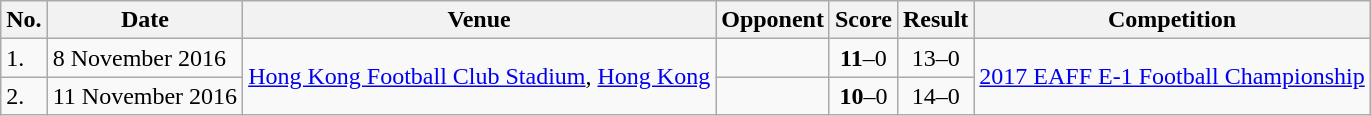<table class="wikitable">
<tr>
<th>No.</th>
<th>Date</th>
<th>Venue</th>
<th>Opponent</th>
<th>Score</th>
<th>Result</th>
<th>Competition</th>
</tr>
<tr>
<td>1.</td>
<td>8 November 2016</td>
<td rowspan=2><a href='#'>Hong Kong Football Club Stadium</a>, <a href='#'>Hong Kong</a></td>
<td></td>
<td align=center><strong>11</strong>–0</td>
<td align=center>13–0</td>
<td rowspan=2><a href='#'>2017 EAFF E-1 Football Championship</a></td>
</tr>
<tr>
<td>2.</td>
<td>11 November 2016</td>
<td></td>
<td align=center><strong>10</strong>–0</td>
<td align=center>14–0</td>
</tr>
</table>
